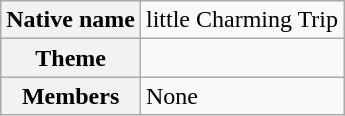<table class="wikitable">
<tr>
<th>Native name</th>
<td>little Charming Trip</td>
</tr>
<tr>
<th>Theme</th>
<td></td>
</tr>
<tr>
<th>Members</th>
<td>None</td>
</tr>
</table>
